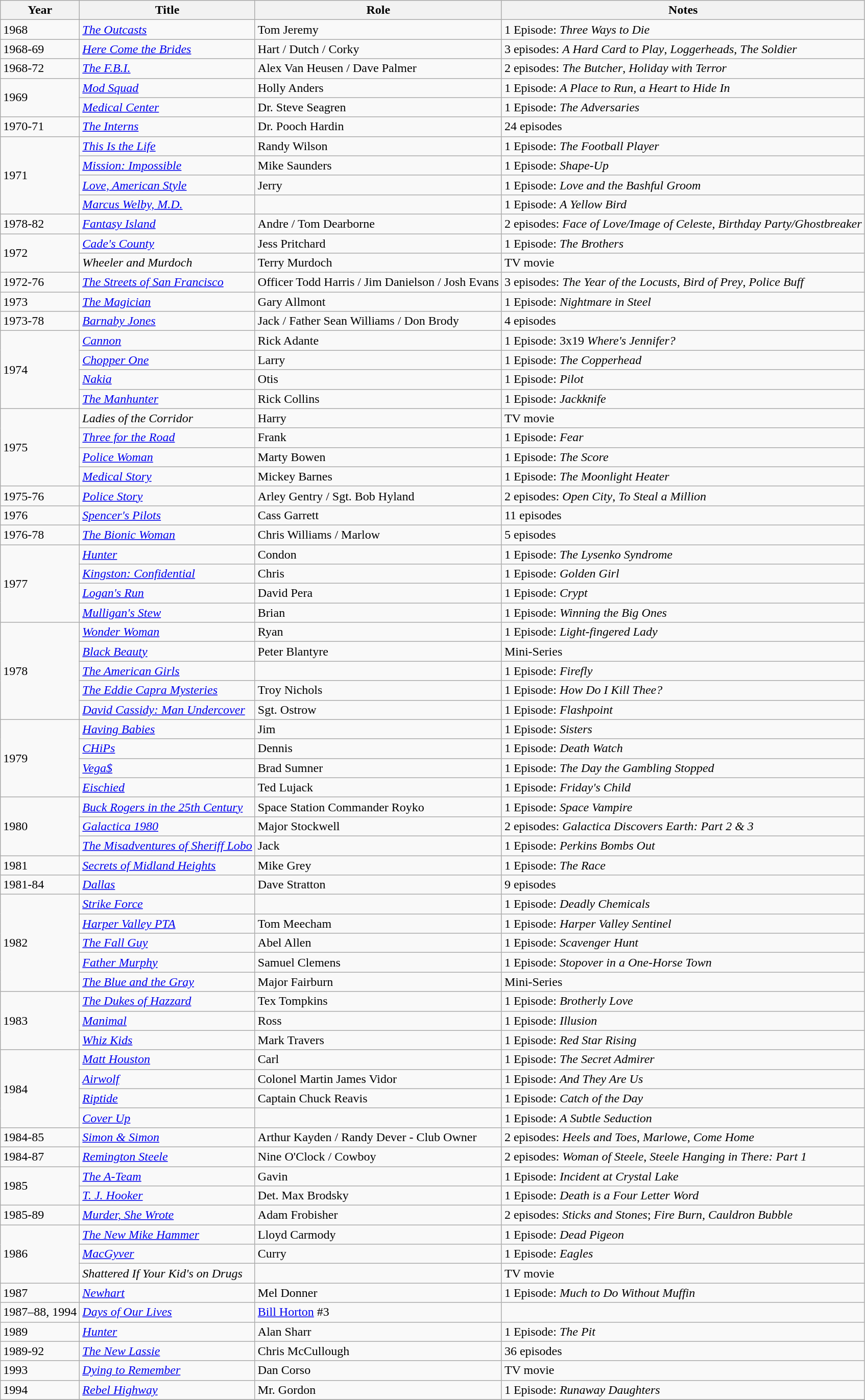<table class="wikitable sortable">
<tr>
<th>Year</th>
<th>Title</th>
<th>Role</th>
<th class="unsortable">Notes</th>
</tr>
<tr>
<td>1968</td>
<td><em><a href='#'>The Outcasts</a></em></td>
<td>Tom Jeremy</td>
<td>1 Episode: <em>Three Ways to Die</em></td>
</tr>
<tr>
<td>1968-69</td>
<td><em><a href='#'>Here Come the Brides</a></em></td>
<td>Hart / Dutch / Corky</td>
<td>3 episodes: <em>A Hard Card to Play</em>, <em>Loggerheads</em>, <em>The Soldier</em></td>
</tr>
<tr>
<td>1968-72</td>
<td><em><a href='#'>The F.B.I.</a></em></td>
<td>Alex Van Heusen / Dave Palmer</td>
<td>2 episodes: <em>The Butcher</em>, <em>Holiday with Terror</em></td>
</tr>
<tr>
<td rowspan="2">1969</td>
<td><em><a href='#'>Mod Squad</a></em></td>
<td>Holly Anders</td>
<td>1 Episode: <em>A Place to Run, a Heart to Hide In</em></td>
</tr>
<tr>
<td><em><a href='#'>Medical Center</a></em></td>
<td>Dr. Steve Seagren</td>
<td>1 Episode: <em>The Adversaries</em></td>
</tr>
<tr>
<td>1970-71</td>
<td><em><a href='#'>The Interns</a></em></td>
<td>Dr. Pooch Hardin</td>
<td>24 episodes</td>
</tr>
<tr>
<td rowspan="4">1971</td>
<td><em><a href='#'>This Is the Life</a></em></td>
<td>Randy Wilson</td>
<td>1 Episode: <em>The Football Player</em></td>
</tr>
<tr>
<td><em><a href='#'>Mission: Impossible</a></em></td>
<td>Mike Saunders</td>
<td>1 Episode: <em>Shape-Up</em></td>
</tr>
<tr>
<td><em><a href='#'>Love, American Style</a></em></td>
<td>Jerry</td>
<td>1 Episode: <em>Love and the Bashful Groom</em></td>
</tr>
<tr>
<td><em><a href='#'>Marcus Welby, M.D.</a></em></td>
<td></td>
<td>1 Episode: <em>A Yellow Bird</em></td>
</tr>
<tr>
<td>1978-82</td>
<td><em><a href='#'>Fantasy Island</a></em></td>
<td>Andre / Tom Dearborne</td>
<td>2 episodes: <em>Face of Love/Image of Celeste</em>, <em>Birthday Party/Ghostbreaker</em></td>
</tr>
<tr>
<td rowspan="2">1972</td>
<td><em><a href='#'>Cade's County</a></em></td>
<td>Jess Pritchard</td>
<td>1 Episode: <em>The Brothers</em></td>
</tr>
<tr>
<td><em>Wheeler and Murdoch</em></td>
<td>Terry Murdoch</td>
<td>TV movie</td>
</tr>
<tr>
<td>1972-76</td>
<td><em><a href='#'>The Streets of San Francisco</a></em></td>
<td>Officer Todd Harris / Jim Danielson / Josh Evans</td>
<td>3 episodes: <em>The Year of the Locusts</em>, <em>Bird of Prey</em>, <em>Police Buff</em></td>
</tr>
<tr>
<td>1973</td>
<td><em><a href='#'>The Magician</a></em></td>
<td>Gary Allmont</td>
<td>1 Episode: <em>Nightmare in Steel</em></td>
</tr>
<tr>
<td>1973-78</td>
<td><em><a href='#'>Barnaby Jones</a></em></td>
<td>Jack / Father Sean Williams / Don Brody</td>
<td>4 episodes</td>
</tr>
<tr>
<td rowspan="4">1974</td>
<td><em><a href='#'>Cannon</a></em></td>
<td>Rick Adante</td>
<td>1 Episode: 3x19 <em>Where's Jennifer?</em></td>
</tr>
<tr>
<td><em><a href='#'>Chopper One</a></em></td>
<td>Larry</td>
<td>1 Episode: <em>The Copperhead</em></td>
</tr>
<tr>
<td><em><a href='#'>Nakia</a></em></td>
<td>Otis</td>
<td>1 Episode: <em>Pilot</em></td>
</tr>
<tr>
<td><em><a href='#'>The Manhunter</a></em></td>
<td>Rick Collins</td>
<td>1 Episode: <em>Jackknife</em></td>
</tr>
<tr>
<td rowspan="4">1975</td>
<td><em>Ladies of the Corridor</em></td>
<td>Harry</td>
<td>TV movie</td>
</tr>
<tr>
<td><em><a href='#'>Three for the Road</a></em></td>
<td>Frank</td>
<td>1 Episode: <em>Fear</em></td>
</tr>
<tr>
<td><em><a href='#'>Police Woman</a></em></td>
<td>Marty Bowen</td>
<td>1 Episode: <em>The Score</em></td>
</tr>
<tr>
<td><em><a href='#'>Medical Story</a></em></td>
<td>Mickey Barnes</td>
<td>1 Episode: <em>The Moonlight Heater</em></td>
</tr>
<tr>
<td>1975-76</td>
<td><em><a href='#'>Police Story</a></em></td>
<td>Arley Gentry / Sgt. Bob Hyland</td>
<td>2 episodes: <em>Open City</em>, <em>To Steal a Million</em></td>
</tr>
<tr>
<td>1976</td>
<td><em><a href='#'>Spencer's Pilots</a></em></td>
<td>Cass Garrett</td>
<td>11 episodes</td>
</tr>
<tr>
<td>1976-78</td>
<td><em><a href='#'>The Bionic Woman</a></em></td>
<td>Chris Williams / Marlow</td>
<td>5 episodes</td>
</tr>
<tr>
<td rowspan="4">1977</td>
<td><em><a href='#'>Hunter</a></em></td>
<td>Condon</td>
<td>1 Episode: <em>The Lysenko Syndrome</em></td>
</tr>
<tr>
<td><em><a href='#'>Kingston: Confidential</a></em></td>
<td>Chris</td>
<td>1 Episode: <em>Golden Girl</em></td>
</tr>
<tr>
<td><em><a href='#'>Logan's Run</a></em></td>
<td>David Pera</td>
<td>1 Episode: <em>Crypt</em></td>
</tr>
<tr>
<td><em><a href='#'>Mulligan's Stew</a></em></td>
<td>Brian</td>
<td>1 Episode: <em>Winning the Big Ones</em></td>
</tr>
<tr>
<td rowspan="5">1978</td>
<td><em><a href='#'>Wonder Woman</a></em></td>
<td>Ryan</td>
<td>1 Episode: <em>Light-fingered Lady</em></td>
</tr>
<tr>
<td><em><a href='#'>Black Beauty</a></em></td>
<td>Peter Blantyre</td>
<td>Mini-Series</td>
</tr>
<tr>
<td><em><a href='#'>The American Girls</a></em></td>
<td></td>
<td>1 Episode: <em>Firefly</em></td>
</tr>
<tr>
<td><em><a href='#'>The Eddie Capra Mysteries</a></em></td>
<td>Troy Nichols</td>
<td>1 Episode: <em>How Do I Kill Thee?</em></td>
</tr>
<tr>
<td><em><a href='#'>David Cassidy: Man Undercover</a></em></td>
<td>Sgt. Ostrow</td>
<td>1 Episode: <em>Flashpoint</em></td>
</tr>
<tr>
<td rowspan="4">1979</td>
<td><em><a href='#'>Having Babies</a></em></td>
<td>Jim</td>
<td>1 Episode: <em>Sisters</em></td>
</tr>
<tr>
<td><em><a href='#'>CHiPs</a></em></td>
<td>Dennis</td>
<td>1 Episode: <em>Death Watch</em></td>
</tr>
<tr>
<td><em><a href='#'>Vega$</a></em></td>
<td>Brad Sumner</td>
<td>1 Episode: <em>The Day the Gambling Stopped</em></td>
</tr>
<tr>
<td><em><a href='#'>Eischied</a></em></td>
<td>Ted Lujack</td>
<td>1 Episode: <em>Friday's Child</em></td>
</tr>
<tr>
<td rowspan="3">1980</td>
<td><em><a href='#'>Buck Rogers in the 25th Century</a></em></td>
<td>Space Station Commander Royko</td>
<td>1 Episode: <em>Space Vampire</em></td>
</tr>
<tr>
<td><em><a href='#'>Galactica 1980</a></em></td>
<td>Major Stockwell</td>
<td>2 episodes: <em>Galactica Discovers Earth: Part 2 & 3</em></td>
</tr>
<tr>
<td><em><a href='#'>The Misadventures of Sheriff Lobo</a></em></td>
<td>Jack</td>
<td>1 Episode: <em>Perkins Bombs Out</em></td>
</tr>
<tr>
<td>1981</td>
<td><em><a href='#'>Secrets of Midland Heights</a></em></td>
<td>Mike Grey</td>
<td>1 Episode: <em>The Race</em></td>
</tr>
<tr>
<td>1981-84</td>
<td><em><a href='#'>Dallas</a></em></td>
<td>Dave Stratton</td>
<td>9 episodes</td>
</tr>
<tr>
<td rowspan="5">1982</td>
<td><em><a href='#'>Strike Force</a></em></td>
<td></td>
<td>1 Episode: <em>Deadly Chemicals</em></td>
</tr>
<tr>
<td><em><a href='#'>Harper Valley PTA</a></em></td>
<td>Tom Meecham</td>
<td>1 Episode: <em>Harper Valley Sentinel</em></td>
</tr>
<tr>
<td><em><a href='#'>The Fall Guy</a></em></td>
<td>Abel Allen</td>
<td>1 Episode: <em>Scavenger Hunt</em></td>
</tr>
<tr>
<td><em><a href='#'>Father Murphy</a></em></td>
<td>Samuel Clemens</td>
<td>1 Episode: <em>Stopover in a One-Horse Town</em></td>
</tr>
<tr>
<td><em><a href='#'>The Blue and the Gray</a></em></td>
<td>Major Fairburn</td>
<td>Mini-Series</td>
</tr>
<tr>
<td rowspan="3">1983</td>
<td><em><a href='#'>The Dukes of Hazzard</a></em></td>
<td>Tex Tompkins</td>
<td>1 Episode: <em>Brotherly Love</em></td>
</tr>
<tr>
<td><em><a href='#'>Manimal</a></em></td>
<td>Ross</td>
<td>1 Episode: <em>Illusion</em></td>
</tr>
<tr>
<td><em><a href='#'>Whiz Kids</a></em></td>
<td>Mark Travers</td>
<td>1 Episode: <em>Red Star Rising</em></td>
</tr>
<tr>
<td rowspan="4">1984</td>
<td><em><a href='#'>Matt Houston</a></em></td>
<td>Carl</td>
<td>1 Episode: <em>The Secret Admirer</em></td>
</tr>
<tr>
<td><em><a href='#'>Airwolf</a></em></td>
<td>Colonel Martin James Vidor</td>
<td>1 Episode: <em>And They Are Us</em></td>
</tr>
<tr>
<td><em><a href='#'>Riptide</a></em></td>
<td>Captain Chuck Reavis</td>
<td>1 Episode: <em>Catch of the Day</em></td>
</tr>
<tr>
<td><em><a href='#'>Cover Up</a></em></td>
<td></td>
<td>1 Episode: <em>A Subtle Seduction</em></td>
</tr>
<tr>
<td>1984-85</td>
<td><em><a href='#'>Simon & Simon</a></em></td>
<td>Arthur Kayden / Randy Dever - Club Owner</td>
<td>2 episodes: <em>Heels and Toes</em>, <em>Marlowe, Come Home</em></td>
</tr>
<tr>
<td>1984-87</td>
<td><em><a href='#'>Remington Steele</a></em></td>
<td>Nine O'Clock / Cowboy</td>
<td>2 episodes: <em>Woman of Steele</em>, <em>Steele Hanging in There: Part 1</em></td>
</tr>
<tr>
<td rowspan="2">1985</td>
<td><em><a href='#'>The A-Team</a></em></td>
<td>Gavin</td>
<td>1 Episode: <em>Incident at Crystal Lake</em></td>
</tr>
<tr>
<td><em><a href='#'>T. J. Hooker</a></em></td>
<td>Det. Max Brodsky</td>
<td>1 Episode: <em>Death is a Four Letter Word</em></td>
</tr>
<tr>
<td>1985-89</td>
<td><em><a href='#'>Murder, She Wrote</a></em></td>
<td>Adam Frobisher</td>
<td>2 episodes: <em>Sticks and Stones</em>; <em>Fire Burn, Cauldron Bubble</em></td>
</tr>
<tr>
<td rowspan="3">1986</td>
<td><em><a href='#'>The New Mike Hammer</a></em></td>
<td>Lloyd Carmody</td>
<td>1 Episode: <em>Dead Pigeon</em></td>
</tr>
<tr>
<td><em><a href='#'>MacGyver</a></em></td>
<td>Curry</td>
<td>1 Episode: <em>Eagles</em></td>
</tr>
<tr>
<td><em>Shattered If Your Kid's on Drugs</em></td>
<td></td>
<td>TV movie</td>
</tr>
<tr>
<td>1987</td>
<td><em><a href='#'>Newhart</a></em></td>
<td>Mel Donner</td>
<td>1 Episode: <em>Much to Do Without Muffin</em></td>
</tr>
<tr>
<td>1987–88, 1994</td>
<td><em><a href='#'>Days of Our Lives</a></em></td>
<td><a href='#'>Bill Horton</a> #3</td>
<td></td>
</tr>
<tr>
<td>1989</td>
<td><em><a href='#'>Hunter</a></em></td>
<td>Alan Sharr</td>
<td>1 Episode: <em>The Pit</em></td>
</tr>
<tr>
<td>1989-92</td>
<td><em><a href='#'>The New Lassie</a></em></td>
<td>Chris McCullough</td>
<td>36 episodes</td>
</tr>
<tr>
<td>1993</td>
<td><em><a href='#'>Dying to Remember</a></em></td>
<td>Dan Corso</td>
<td>TV movie</td>
</tr>
<tr>
<td>1994</td>
<td><em><a href='#'>Rebel Highway</a></em></td>
<td>Mr. Gordon</td>
<td>1 Episode: <em>Runaway Daughters</em></td>
</tr>
<tr>
</tr>
</table>
